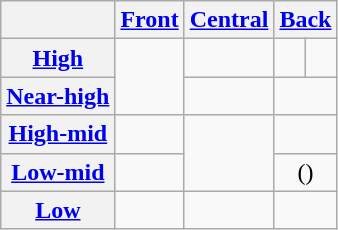<table class="wikitable">
<tr>
<th></th>
<th><a href='#'>Front</a></th>
<th><a href='#'>Central</a></th>
<th colspan="2"><a href='#'>Back</a></th>
</tr>
<tr>
<th><a href='#'>High</a></th>
<td rowspan="2" align="center"> </td>
<td></td>
<td align="center"> </td>
<td align="center"> </td>
</tr>
<tr align="center" |>
<th><a href='#'>Near-high</a></th>
<td></td>
<td colspan="2"> </td>
</tr>
<tr align="center" |>
<th><a href='#'>High-mid</a></th>
<td align="center"> </td>
<td rowspan="2"> </td>
<td colspan="2"> </td>
</tr>
<tr align="center" |>
<th><a href='#'>Low-mid</a></th>
<td align="center"> </td>
<td colspan="2">() </td>
</tr>
<tr>
<th><a href='#'>Low</a></th>
<td></td>
<td align="center"> </td>
<td colspan="2"></td>
</tr>
</table>
